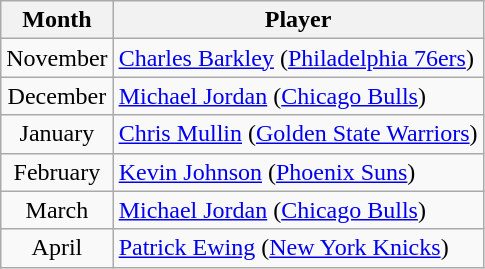<table class="wikitable">
<tr>
<th>Month</th>
<th>Player</th>
</tr>
<tr>
<td align=center>November</td>
<td><a href='#'>Charles Barkley</a> (<a href='#'>Philadelphia 76ers</a>)</td>
</tr>
<tr>
<td align=center>December</td>
<td><a href='#'>Michael Jordan</a> (<a href='#'>Chicago Bulls</a>)</td>
</tr>
<tr>
<td align=center>January</td>
<td><a href='#'>Chris Mullin</a> (<a href='#'>Golden State Warriors</a>)</td>
</tr>
<tr>
<td align=center>February</td>
<td><a href='#'>Kevin Johnson</a> (<a href='#'>Phoenix Suns</a>)</td>
</tr>
<tr>
<td align=center>March</td>
<td><a href='#'>Michael Jordan</a> (<a href='#'>Chicago Bulls</a>)</td>
</tr>
<tr>
<td align=center>April</td>
<td><a href='#'>Patrick Ewing</a> (<a href='#'>New York Knicks</a>)</td>
</tr>
</table>
